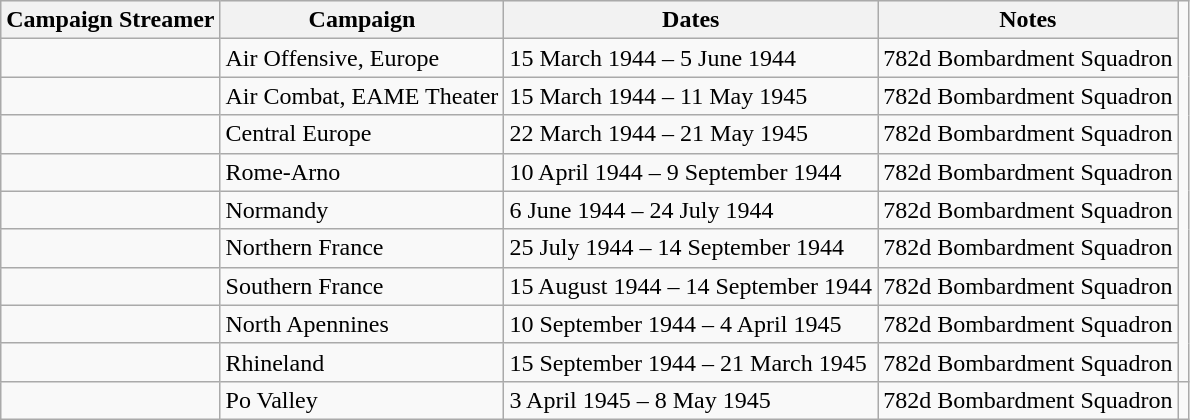<table class="wikitable">
<tr style="background:#efefef;">
<th>Campaign Streamer</th>
<th>Campaign</th>
<th>Dates</th>
<th>Notes</th>
</tr>
<tr>
<td></td>
<td>Air Offensive, Europe</td>
<td>15 March 1944 – 5 June 1944</td>
<td>782d Bombardment Squadron</td>
</tr>
<tr>
<td></td>
<td>Air Combat, EAME Theater</td>
<td>15 March 1944 – 11 May 1945</td>
<td>782d Bombardment Squadron</td>
</tr>
<tr>
<td></td>
<td>Central Europe</td>
<td>22 March 1944 – 21 May 1945</td>
<td>782d Bombardment Squadron</td>
</tr>
<tr>
<td></td>
<td>Rome-Arno</td>
<td>10 April 1944 – 9 September 1944</td>
<td>782d Bombardment Squadron</td>
</tr>
<tr>
<td></td>
<td>Normandy</td>
<td>6 June 1944 – 24 July 1944</td>
<td>782d Bombardment Squadron</td>
</tr>
<tr>
<td></td>
<td>Northern France</td>
<td>25 July 1944 – 14 September 1944</td>
<td>782d Bombardment Squadron</td>
</tr>
<tr>
<td></td>
<td>Southern France</td>
<td>15 August 1944 – 14 September 1944</td>
<td>782d Bombardment Squadron</td>
</tr>
<tr>
<td></td>
<td>North Apennines</td>
<td>10 September 1944 – 4 April 1945</td>
<td>782d Bombardment Squadron</td>
</tr>
<tr>
<td></td>
<td>Rhineland</td>
<td>15 September 1944 – 21 March 1945</td>
<td>782d Bombardment Squadron</td>
</tr>
<tr>
<td></td>
<td>Po Valley</td>
<td>3 April 1945 – 8 May 1945</td>
<td>782d Bombardment Squadron</td>
<td></td>
</tr>
</table>
